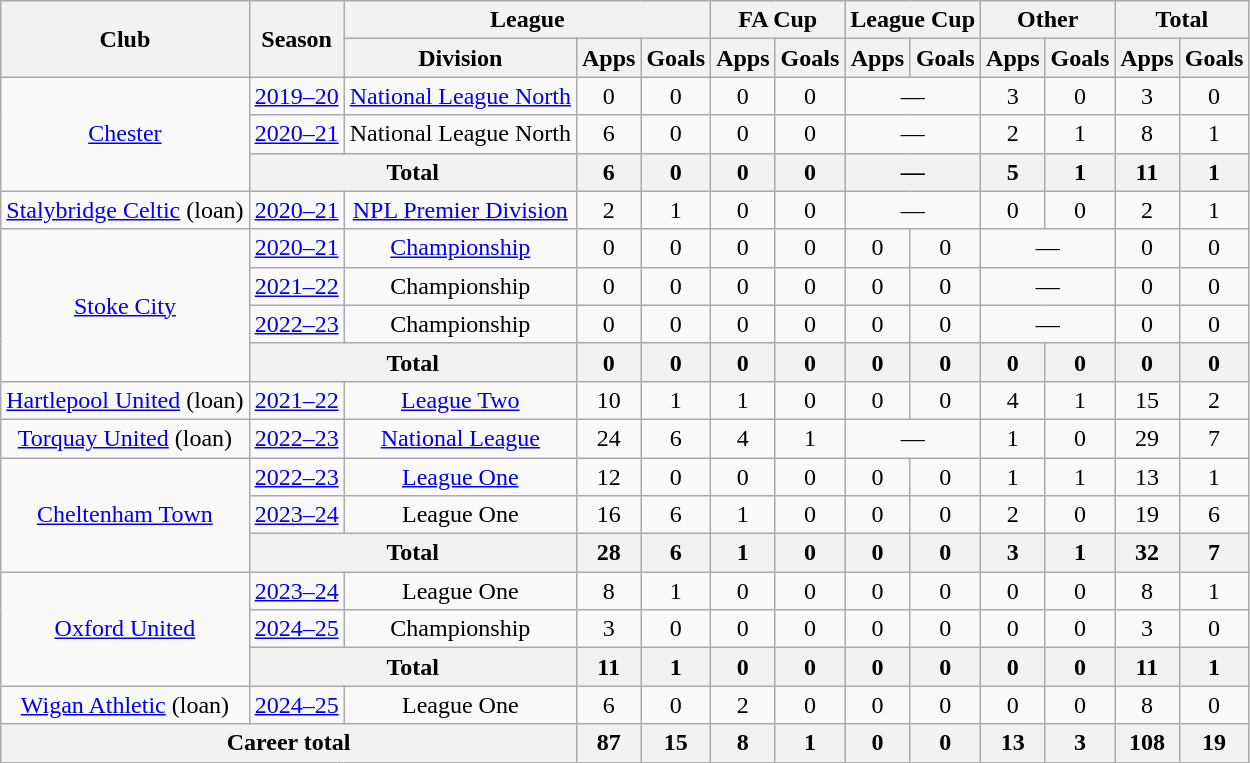<table class="wikitable" style="text-align: center;">
<tr>
<th rowspan="2">Club</th>
<th rowspan="2">Season</th>
<th colspan="3">League</th>
<th colspan="2">FA Cup</th>
<th colspan="2">League Cup</th>
<th colspan="2">Other</th>
<th colspan="2">Total</th>
</tr>
<tr>
<th>Division</th>
<th>Apps</th>
<th>Goals</th>
<th>Apps</th>
<th>Goals</th>
<th>Apps</th>
<th>Goals</th>
<th>Apps</th>
<th>Goals</th>
<th>Apps</th>
<th>Goals</th>
</tr>
<tr>
<td rowspan=3><a href='#'>Chester</a></td>
<td><a href='#'>2019–20</a></td>
<td><a href='#'>National League North</a></td>
<td>0</td>
<td>0</td>
<td>0</td>
<td>0</td>
<td colspan=2>—</td>
<td>3</td>
<td>0</td>
<td>3</td>
<td>0</td>
</tr>
<tr>
<td><a href='#'>2020–21</a></td>
<td>National League North</td>
<td>6</td>
<td>0</td>
<td>0</td>
<td>0</td>
<td colspan=2>—</td>
<td>2</td>
<td>1</td>
<td>8</td>
<td>1</td>
</tr>
<tr>
<th colspan=2>Total</th>
<th>6</th>
<th>0</th>
<th>0</th>
<th>0</th>
<th colspan=2>—</th>
<th>5</th>
<th>1</th>
<th>11</th>
<th>1</th>
</tr>
<tr>
<td><a href='#'>Stalybridge Celtic</a> (loan)</td>
<td><a href='#'>2020–21</a></td>
<td><a href='#'>NPL Premier Division</a></td>
<td>2</td>
<td>1</td>
<td>0</td>
<td>0</td>
<td colspan=2>—</td>
<td>0</td>
<td>0</td>
<td>2</td>
<td>1</td>
</tr>
<tr>
<td rowspan=4><a href='#'>Stoke City</a></td>
<td><a href='#'>2020–21</a></td>
<td><a href='#'>Championship</a></td>
<td>0</td>
<td>0</td>
<td>0</td>
<td>0</td>
<td>0</td>
<td>0</td>
<td colspan=2>—</td>
<td>0</td>
<td>0</td>
</tr>
<tr>
<td><a href='#'>2021–22</a></td>
<td>Championship</td>
<td>0</td>
<td>0</td>
<td>0</td>
<td>0</td>
<td>0</td>
<td>0</td>
<td colspan=2>—</td>
<td>0</td>
<td>0</td>
</tr>
<tr>
<td><a href='#'>2022–23</a></td>
<td>Championship</td>
<td>0</td>
<td>0</td>
<td>0</td>
<td>0</td>
<td>0</td>
<td>0</td>
<td colspan=2>—</td>
<td>0</td>
<td>0</td>
</tr>
<tr>
<th colspan=2>Total</th>
<th>0</th>
<th>0</th>
<th>0</th>
<th>0</th>
<th>0</th>
<th>0</th>
<th>0</th>
<th>0</th>
<th>0</th>
<th>0</th>
</tr>
<tr>
<td><a href='#'>Hartlepool United</a> (loan)</td>
<td><a href='#'>2021–22</a></td>
<td><a href='#'>League Two</a></td>
<td>10</td>
<td>1</td>
<td>1</td>
<td>0</td>
<td>0</td>
<td>0</td>
<td>4</td>
<td>1</td>
<td>15</td>
<td>2</td>
</tr>
<tr>
<td><a href='#'>Torquay United</a> (loan)</td>
<td><a href='#'>2022–23</a></td>
<td><a href='#'>National League</a></td>
<td>24</td>
<td>6</td>
<td>4</td>
<td>1</td>
<td colspan=2>—</td>
<td>1</td>
<td>0</td>
<td>29</td>
<td>7</td>
</tr>
<tr>
<td rowspan=3><a href='#'>Cheltenham Town</a></td>
<td><a href='#'>2022–23</a></td>
<td><a href='#'>League One</a></td>
<td>12</td>
<td>0</td>
<td>0</td>
<td>0</td>
<td>0</td>
<td>0</td>
<td>1</td>
<td>1</td>
<td>13</td>
<td>1</td>
</tr>
<tr>
<td><a href='#'>2023–24</a></td>
<td>League One</td>
<td>16</td>
<td>6</td>
<td>1</td>
<td>0</td>
<td>0</td>
<td>0</td>
<td>2</td>
<td>0</td>
<td>19</td>
<td>6</td>
</tr>
<tr>
<th colspan=2>Total</th>
<th>28</th>
<th>6</th>
<th>1</th>
<th>0</th>
<th>0</th>
<th>0</th>
<th>3</th>
<th>1</th>
<th>32</th>
<th>7</th>
</tr>
<tr>
<td rowspan=3><a href='#'>Oxford United</a></td>
<td><a href='#'>2023–24</a></td>
<td>League One</td>
<td>8</td>
<td>1</td>
<td>0</td>
<td>0</td>
<td>0</td>
<td>0</td>
<td>0</td>
<td>0</td>
<td>8</td>
<td>1</td>
</tr>
<tr>
<td><a href='#'>2024–25</a></td>
<td>Championship</td>
<td>3</td>
<td>0</td>
<td>0</td>
<td>0</td>
<td>0</td>
<td>0</td>
<td>0</td>
<td>0</td>
<td>3</td>
<td>0</td>
</tr>
<tr>
<th colspan=2>Total</th>
<th>11</th>
<th>1</th>
<th>0</th>
<th>0</th>
<th>0</th>
<th>0</th>
<th>0</th>
<th>0</th>
<th>11</th>
<th>1</th>
</tr>
<tr>
<td><a href='#'>Wigan Athletic</a> (loan)</td>
<td><a href='#'>2024–25</a></td>
<td>League One</td>
<td>6</td>
<td>0</td>
<td>2</td>
<td>0</td>
<td>0</td>
<td>0</td>
<td>0</td>
<td>0</td>
<td>8</td>
<td>0</td>
</tr>
<tr>
<th colspan="3">Career total</th>
<th>87</th>
<th>15</th>
<th>8</th>
<th>1</th>
<th>0</th>
<th>0</th>
<th>13</th>
<th>3</th>
<th>108</th>
<th>19</th>
</tr>
</table>
